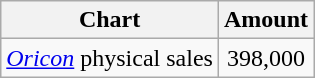<table class="wikitable">
<tr>
<th>Chart</th>
<th>Amount</th>
</tr>
<tr>
<td><em><a href='#'>Oricon</a></em> physical sales</td>
<td align="center">398,000</td>
</tr>
</table>
